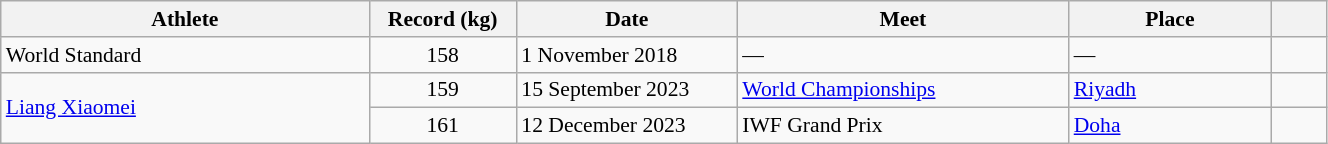<table class="wikitable" style="font-size:90%; width: 70%;">
<tr>
<th width=20%>Athlete</th>
<th width=8%>Record (kg)</th>
<th width=12%>Date</th>
<th width=18%>Meet</th>
<th width=11%>Place</th>
<th width=3%></th>
</tr>
<tr>
<td>World Standard</td>
<td align=center>158</td>
<td>1 November 2018</td>
<td>—</td>
<td>—</td>
<td></td>
</tr>
<tr>
<td rowspan=2> <a href='#'>Liang Xiaomei</a></td>
<td align="center">159</td>
<td>15 September 2023</td>
<td><a href='#'>World Championships</a></td>
<td><a href='#'>Riyadh</a></td>
<td></td>
</tr>
<tr>
<td align="center">161</td>
<td>12 December 2023</td>
<td>IWF Grand Prix</td>
<td><a href='#'>Doha</a></td>
<td></td>
</tr>
</table>
